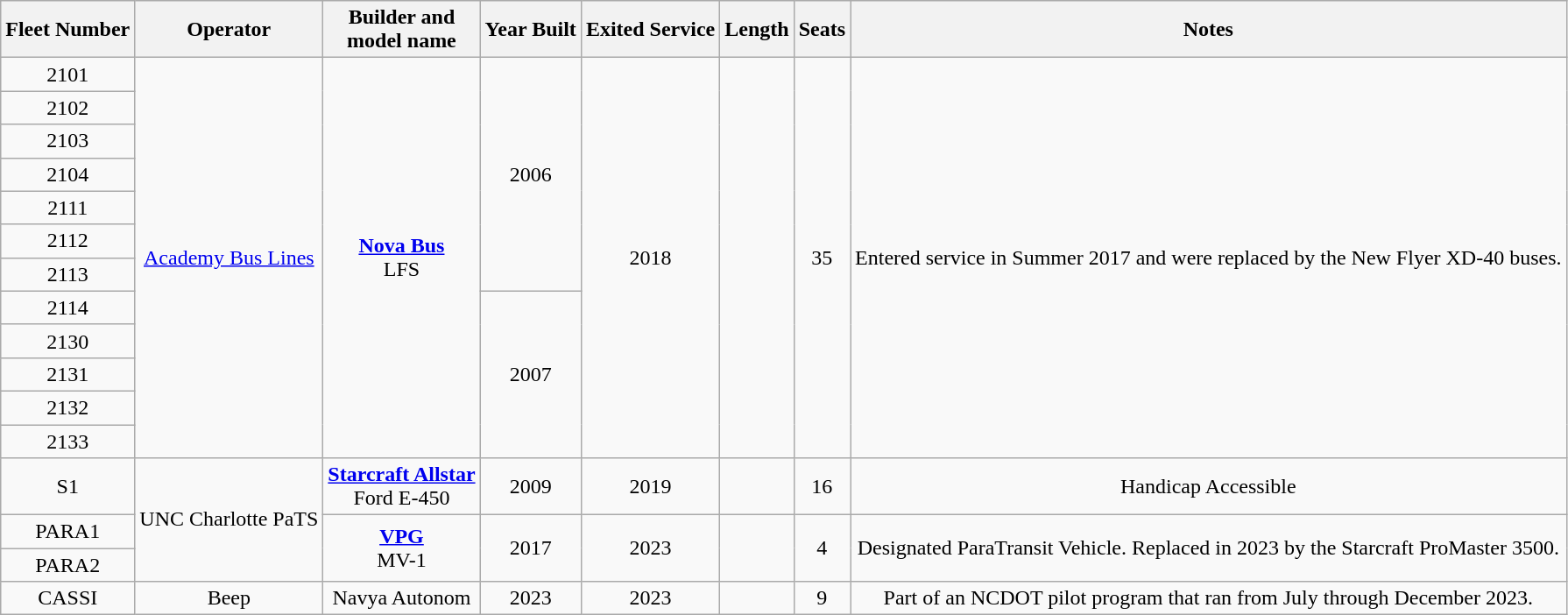<table class="wikitable sortable" style="text-align:center" style="font-size: 95%;">
<tr>
<th>Fleet Number</th>
<th>Operator</th>
<th>Builder and<br>model name</th>
<th>Year Built</th>
<th>Exited Service</th>
<th>Length</th>
<th>Seats</th>
<th class=unsortable>Notes</th>
</tr>
<tr>
<td align="center">2101</td>
<td rowspan="12" align="center"><a href='#'>Academy Bus Lines</a></td>
<td rowspan="12" align="center"><strong><a href='#'>Nova Bus</a></strong><br>LFS</td>
<td rowspan="7" align="center">2006</td>
<td rowspan="12" align="center">2018</td>
<td rowspan="12" align="center"></td>
<td rowspan="12" align="center">35</td>
<td rowspan="12" align="center">Entered service in Summer 2017 and were replaced by the New Flyer XD-40 buses. </td>
</tr>
<tr>
<td align="center">2102</td>
</tr>
<tr>
<td align="center">2103</td>
</tr>
<tr>
<td align="center">2104</td>
</tr>
<tr>
<td align="center">2111</td>
</tr>
<tr>
<td align="center">2112</td>
</tr>
<tr>
<td align="center">2113</td>
</tr>
<tr>
<td align="center">2114</td>
<td rowspan="5" align="center">2007</td>
</tr>
<tr>
<td align="center">2130</td>
</tr>
<tr>
<td align="center">2131</td>
</tr>
<tr>
<td align="center">2132</td>
</tr>
<tr>
<td align="center">2133</td>
</tr>
<tr>
<td align="center">S1</td>
<td rowspan="3" align="center">UNC Charlotte PaTS</td>
<td align="center"><strong><a href='#'>Starcraft Allstar</a></strong><br>Ford E-450</td>
<td align="center">2009</td>
<td align="center">2019</td>
<td align="center"></td>
<td align="center">16</td>
<td align="center">Handicap Accessible</td>
</tr>
<tr>
<td align="center">PARA1</td>
<td rowspan="2" align="center"><strong><a href='#'>VPG</a></strong><br>MV-1</td>
<td rowspan="2" align="center">2017</td>
<td rowspan="2" align="center">2023</td>
<td rowspan="2" align="center"></td>
<td rowspan="2" align="center">4</td>
<td rowspan="2" align="center">Designated ParaTransit Vehicle. Replaced in 2023 by  the Starcraft ProMaster 3500.</td>
</tr>
<tr>
<td align="center">PARA2</td>
</tr>
<tr>
<td align="center">CASSI</td>
<td rowspan="3" align="center">Beep</td>
<td align="center">Navya Autonom</td>
<td align="center">2023</td>
<td align="center">2023</td>
<td align="center"></td>
<td align="center">9</td>
<td align="center">Part of an NCDOT pilot program that ran from July through December 2023.</td>
</tr>
</table>
